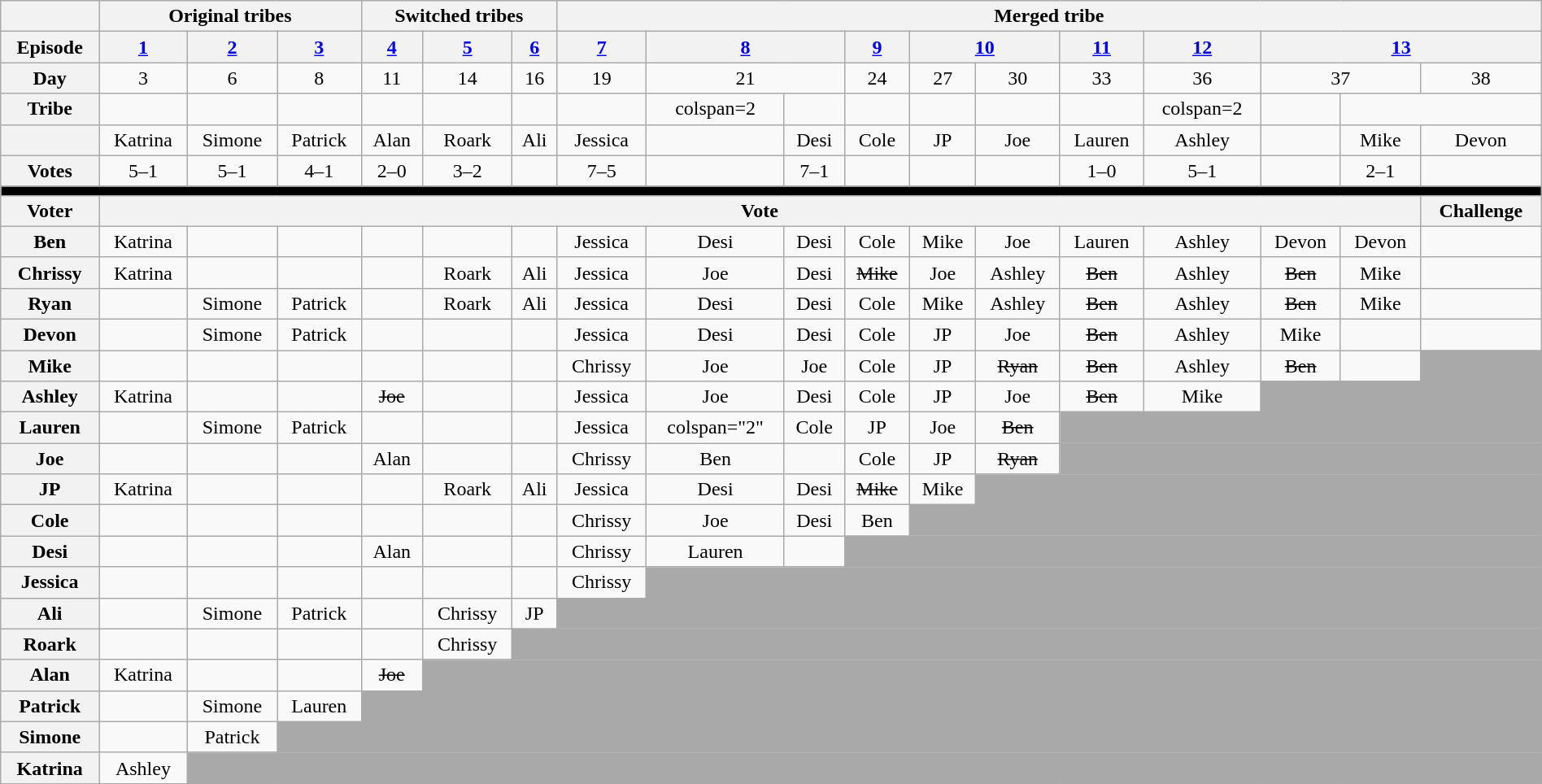<table class="wikitable" width=100% style="text-align:center;">
<tr>
<th></th>
<th colspan="3">Original tribes</th>
<th colspan="3">Switched tribes</th>
<th colspan="11">Merged tribe</th>
</tr>
<tr>
<th>Episode</th>
<th><a href='#'>1</a></th>
<th><a href='#'>2</a></th>
<th><a href='#'>3</a></th>
<th><a href='#'>4</a></th>
<th><a href='#'>5</a></th>
<th><a href='#'>6</a></th>
<th><a href='#'>7</a></th>
<th colspan="2"><a href='#'>8</a></th>
<th><a href='#'>9</a></th>
<th colspan="2"><a href='#'>10</a></th>
<th><a href='#'>11</a></th>
<th><a href='#'>12</a></th>
<th colspan=3><a href='#'>13</a></th>
</tr>
<tr>
<th>Day</th>
<td>3</td>
<td>6</td>
<td>8</td>
<td>11</td>
<td>14</td>
<td>16</td>
<td>19</td>
<td colspan="2">21</td>
<td>24</td>
<td>27</td>
<td>30</td>
<td>33</td>
<td>36</td>
<td colspan=2>37</td>
<td>38</td>
</tr>
<tr>
<th>Tribe</th>
<td></td>
<td></td>
<td></td>
<td></td>
<td></td>
<td></td>
<td></td>
<td>colspan=2 </td>
<td></td>
<td></td>
<td></td>
<td></td>
<td></td>
<td>colspan=2 </td>
<td></td>
</tr>
<tr>
<th></th>
<td>Katrina</td>
<td>Simone</td>
<td>Patrick</td>
<td>Alan</td>
<td>Roark</td>
<td>Ali</td>
<td>Jessica</td>
<td></td>
<td>Desi</td>
<td>Cole</td>
<td>JP</td>
<td>Joe</td>
<td>Lauren</td>
<td>Ashley</td>
<td></td>
<td>Mike</td>
<td>Devon</td>
</tr>
<tr>
<th>Votes</th>
<td>5–1</td>
<td>5–1</td>
<td>4–1</td>
<td>2–0</td>
<td>3–2</td>
<td></td>
<td>7–5</td>
<td></td>
<td>7–1</td>
<td></td>
<td></td>
<td></td>
<td>1–0</td>
<td>5–1</td>
<td></td>
<td>2–1</td>
<td></td>
</tr>
<tr>
<th colspan="20" style="background:black;"></th>
</tr>
<tr>
<th>Voter</th>
<th colspan="16">Vote</th>
<th>Challenge</th>
</tr>
<tr>
<th>Ben</th>
<td>Katrina</td>
<td></td>
<td></td>
<td></td>
<td></td>
<td></td>
<td>Jessica</td>
<td>Desi</td>
<td>Desi</td>
<td>Cole</td>
<td>Mike</td>
<td>Joe</td>
<td>Lauren</td>
<td>Ashley</td>
<td>Devon</td>
<td>Devon</td>
<td></td>
</tr>
<tr>
<th>Chrissy</th>
<td>Katrina</td>
<td></td>
<td></td>
<td></td>
<td>Roark</td>
<td>Ali</td>
<td>Jessica</td>
<td>Joe</td>
<td>Desi</td>
<td><s>Mike</s></td>
<td>Joe</td>
<td>Ashley</td>
<td><s>Ben</s></td>
<td>Ashley</td>
<td><s>Ben</s></td>
<td>Mike</td>
<td></td>
</tr>
<tr>
<th>Ryan</th>
<td></td>
<td>Simone</td>
<td>Patrick</td>
<td></td>
<td>Roark</td>
<td>Ali</td>
<td>Jessica</td>
<td>Desi</td>
<td>Desi</td>
<td>Cole</td>
<td>Mike</td>
<td>Ashley</td>
<td><s>Ben</s></td>
<td>Ashley</td>
<td><s>Ben</s></td>
<td>Mike</td>
<td></td>
</tr>
<tr>
<th>Devon</th>
<td></td>
<td>Simone</td>
<td>Patrick</td>
<td></td>
<td></td>
<td></td>
<td>Jessica</td>
<td>Desi</td>
<td>Desi</td>
<td>Cole</td>
<td>JP</td>
<td>Joe</td>
<td><s>Ben</s></td>
<td>Ashley</td>
<td>Mike</td>
<td></td>
<td></td>
</tr>
<tr>
<th>Mike</th>
<td></td>
<td></td>
<td></td>
<td></td>
<td></td>
<td></td>
<td>Chrissy</td>
<td>Joe</td>
<td>Joe</td>
<td>Cole</td>
<td>JP</td>
<td><s>Ryan</s></td>
<td><s>Ben</s></td>
<td>Ashley</td>
<td><s>Ben</s></td>
<td></td>
<td colspan="6" style="background:darkgrey;"></td>
</tr>
<tr>
<th>Ashley</th>
<td>Katrina</td>
<td></td>
<td></td>
<td><s>Joe</s></td>
<td></td>
<td></td>
<td>Jessica</td>
<td>Joe</td>
<td>Desi</td>
<td>Cole</td>
<td>JP</td>
<td>Joe</td>
<td><s>Ben</s></td>
<td>Mike</td>
<td colspan="6" style="background:darkgrey;"></td>
</tr>
<tr>
<th>Lauren</th>
<td></td>
<td>Simone</td>
<td>Patrick</td>
<td></td>
<td></td>
<td></td>
<td>Jessica</td>
<td>colspan="2" </td>
<td>Cole</td>
<td>JP</td>
<td>Joe</td>
<td><s>Ben</s></td>
<td colspan="7" style="background:darkgrey;"></td>
</tr>
<tr>
<th>Joe</th>
<td></td>
<td></td>
<td></td>
<td>Alan</td>
<td></td>
<td></td>
<td>Chrissy</td>
<td>Ben</td>
<td></td>
<td>Cole</td>
<td>JP</td>
<td><s>Ryan</s></td>
<td colspan="8" style="background:darkgrey;"></td>
</tr>
<tr>
<th>JP</th>
<td>Katrina</td>
<td></td>
<td></td>
<td></td>
<td>Roark</td>
<td>Ali</td>
<td>Jessica</td>
<td>Desi</td>
<td>Desi</td>
<td><s>Mike</s></td>
<td>Mike</td>
<td colspan="9" style="background:darkgrey;"></td>
</tr>
<tr>
<th>Cole</th>
<td></td>
<td></td>
<td></td>
<td></td>
<td></td>
<td></td>
<td>Chrissy</td>
<td>Joe</td>
<td>Desi</td>
<td>Ben</td>
<td colspan="10" style="background:darkgrey;"></td>
</tr>
<tr>
<th>Desi</th>
<td></td>
<td></td>
<td></td>
<td>Alan</td>
<td></td>
<td></td>
<td>Chrissy</td>
<td>Lauren</td>
<td></td>
<td colspan="11" style="background:darkgrey;"></td>
</tr>
<tr>
<th>Jessica</th>
<td></td>
<td></td>
<td></td>
<td></td>
<td></td>
<td></td>
<td>Chrissy</td>
<td colspan="12" style="background:darkgrey;"></td>
</tr>
<tr>
<th>Ali</th>
<td></td>
<td>Simone</td>
<td>Patrick</td>
<td></td>
<td>Chrissy</td>
<td>JP</td>
<td colspan="13" style="background:darkgrey;"></td>
</tr>
<tr>
<th>Roark</th>
<td></td>
<td></td>
<td></td>
<td></td>
<td>Chrissy</td>
<td colspan="14" style="background:darkgrey;"></td>
</tr>
<tr>
<th>Alan</th>
<td>Katrina</td>
<td></td>
<td></td>
<td><s>Joe</s></td>
<td colspan="15" style="background:darkgrey;"></td>
</tr>
<tr>
<th>Patrick</th>
<td></td>
<td>Simone</td>
<td>Lauren</td>
<td colspan="16" style="background:darkgrey;"></td>
</tr>
<tr>
<th>Simone</th>
<td></td>
<td>Patrick</td>
<td colspan="17" style="background:darkgrey;"></td>
</tr>
<tr>
<th>Katrina</th>
<td>Ashley</td>
<td colspan="18" style="background:darkgrey;"></td>
</tr>
<tr>
</tr>
</table>
